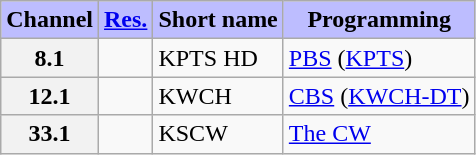<table class="wikitable">
<tr>
<th style="background-color: #bdbdff" scope = "col">Channel</th>
<th style="background-color: #bdbdff" scope = "col"><a href='#'>Res.</a></th>
<th style="background-color: #bdbdff" scope = "col">Short name</th>
<th style="background-color: #bdbdff" scope = "col">Programming</th>
</tr>
<tr>
<th scope = "row">8.1</th>
<td></td>
<td>KPTS HD</td>
<td><a href='#'>PBS</a> (<a href='#'>KPTS</a>)</td>
</tr>
<tr>
<th scope = "row">12.1</th>
<td></td>
<td>KWCH</td>
<td><a href='#'>CBS</a> (<a href='#'>KWCH-DT</a>)</td>
</tr>
<tr>
<th scope = "row">33.1</th>
<td></td>
<td>KSCW</td>
<td><a href='#'>The CW</a></td>
</tr>
</table>
